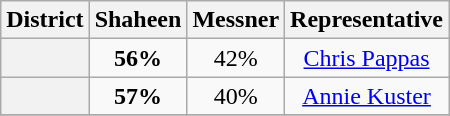<table class=wikitable>
<tr>
<th>District</th>
<th>Shaheen</th>
<th>Messner</th>
<th>Representative</th>
</tr>
<tr align=center>
<th></th>
<td><strong>56%</strong></td>
<td>42%</td>
<td><a href='#'>Chris Pappas</a></td>
</tr>
<tr align=center>
<th></th>
<td><strong>57%</strong></td>
<td>40%</td>
<td><a href='#'>Annie Kuster</a></td>
</tr>
<tr align=center>
</tr>
</table>
